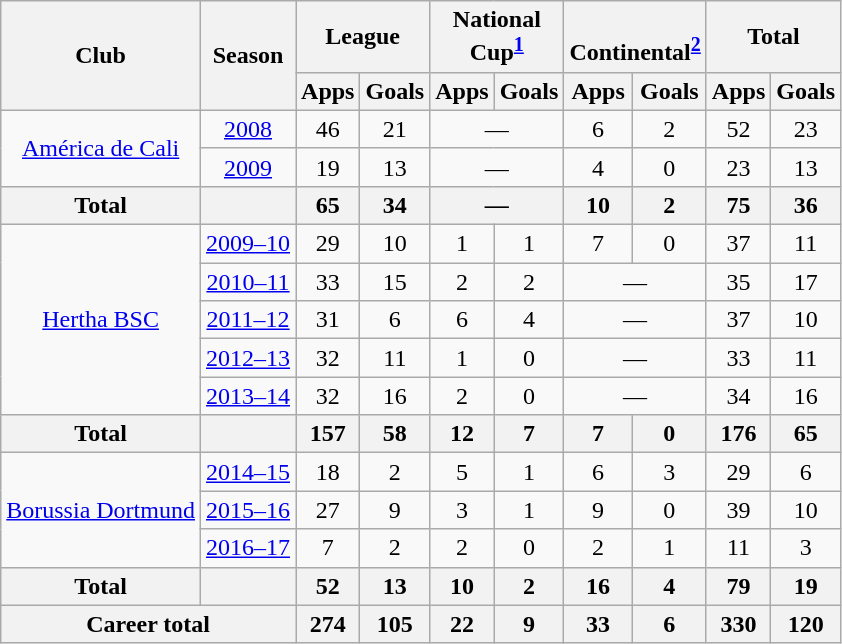<table class="wikitable" style="text-align: center;">
<tr>
<th rowspan="2">Club</th>
<th rowspan="2">Season</th>
<th colspan="2">League</th>
<th colspan="2">National<br>Cup<sup><strong><a href='#'>1</a></strong></sup></th>
<th colspan="2"><br>Continental<sup><strong><a href='#'>2</a></strong></sup></th>
<th colspan="2">Total</th>
</tr>
<tr>
<th>Apps</th>
<th>Goals</th>
<th>Apps</th>
<th>Goals</th>
<th>Apps</th>
<th>Goals</th>
<th>Apps</th>
<th>Goals</th>
</tr>
<tr>
<td rowspan="2"><a href='#'>América de Cali</a></td>
<td><a href='#'>2008</a></td>
<td>46</td>
<td>21</td>
<td colspan="2">—</td>
<td>6</td>
<td>2</td>
<td>52</td>
<td>23</td>
</tr>
<tr>
<td><a href='#'>2009</a></td>
<td>19</td>
<td>13</td>
<td colspan="2">—</td>
<td>4</td>
<td>0</td>
<td>23</td>
<td>13</td>
</tr>
<tr>
<th>Total</th>
<th></th>
<th>65</th>
<th>34</th>
<th colspan="2">—</th>
<th>10</th>
<th>2</th>
<th>75</th>
<th>36</th>
</tr>
<tr>
<td rowspan="5"><a href='#'>Hertha BSC</a></td>
<td><a href='#'>2009–10</a></td>
<td>29</td>
<td>10</td>
<td>1</td>
<td>1</td>
<td>7</td>
<td>0</td>
<td>37</td>
<td>11</td>
</tr>
<tr>
<td><a href='#'>2010–11</a></td>
<td>33</td>
<td>15</td>
<td>2</td>
<td>2</td>
<td colspan="2">—</td>
<td>35</td>
<td>17</td>
</tr>
<tr>
<td><a href='#'>2011–12</a></td>
<td>31</td>
<td>6</td>
<td>6</td>
<td>4</td>
<td colspan="2">—</td>
<td>37</td>
<td>10</td>
</tr>
<tr>
<td><a href='#'>2012–13</a></td>
<td>32</td>
<td>11</td>
<td>1</td>
<td>0</td>
<td colspan="2">—</td>
<td>33</td>
<td>11</td>
</tr>
<tr>
<td><a href='#'>2013–14</a></td>
<td>32</td>
<td>16</td>
<td>2</td>
<td>0</td>
<td colspan="2">—</td>
<td>34</td>
<td>16</td>
</tr>
<tr>
<th>Total</th>
<th></th>
<th>157</th>
<th>58</th>
<th>12</th>
<th>7</th>
<th>7</th>
<th>0</th>
<th>176</th>
<th>65</th>
</tr>
<tr>
<td rowspan="3"><a href='#'>Borussia Dortmund</a></td>
<td><a href='#'>2014–15</a></td>
<td>18</td>
<td>2</td>
<td>5</td>
<td>1</td>
<td>6</td>
<td>3</td>
<td>29</td>
<td>6</td>
</tr>
<tr>
<td><a href='#'>2015–16</a></td>
<td>27</td>
<td>9</td>
<td>3</td>
<td>1</td>
<td>9</td>
<td>0</td>
<td>39</td>
<td>10</td>
</tr>
<tr>
<td><a href='#'>2016–17</a></td>
<td>7</td>
<td>2</td>
<td>2</td>
<td>0</td>
<td>2</td>
<td>1</td>
<td>11</td>
<td>3</td>
</tr>
<tr>
<th>Total</th>
<th></th>
<th>52</th>
<th>13</th>
<th>10</th>
<th>2</th>
<th>16</th>
<th>4</th>
<th>79</th>
<th>19</th>
</tr>
<tr>
<th colspan="2">Career total</th>
<th>274</th>
<th>105</th>
<th>22</th>
<th>9</th>
<th>33</th>
<th>6</th>
<th>330</th>
<th>120</th>
</tr>
</table>
